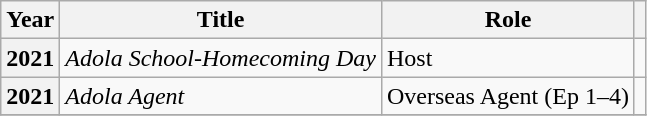<table class="wikitable sortable plainrowheaders">
<tr>
<th scope="col">Year</th>
<th scope="col">Title</th>
<th scope="col">Role</th>
<th scope="col" class="unsortable"></th>
</tr>
<tr>
<th scope="row">2021</th>
<td><em>Adola School-Homecoming Day</em></td>
<td>Host</td>
<td></td>
</tr>
<tr>
<th scope="row">2021</th>
<td><em>Adola Agent</em></td>
<td>Overseas Agent (Ep 1–4)</td>
<td></td>
</tr>
<tr>
</tr>
</table>
